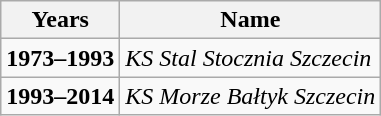<table class="wikitable" style="font-size:100%">
<tr>
<th>Years</th>
<th>Name</th>
</tr>
<tr>
<td><strong>1973–1993</strong></td>
<td><em>KS Stal Stocznia Szczecin</em></td>
</tr>
<tr>
<td><strong>1993–2014</strong></td>
<td><em>KS Morze Bałtyk Szczecin</em></td>
</tr>
</table>
